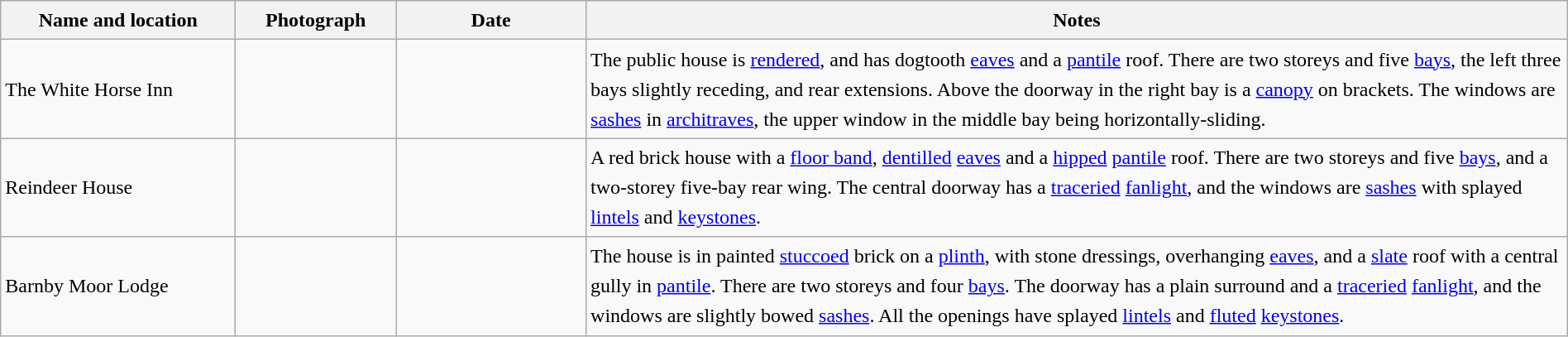<table class="wikitable sortable plainrowheaders" style="width:100%; border:0px; text-align:left; line-height:150%">
<tr>
<th scope="col"  style="width:150px">Name and location</th>
<th scope="col"  style="width:100px" class="unsortable">Photograph</th>
<th scope="col"  style="width:120px">Date</th>
<th scope="col"  style="width:650px" class="unsortable">Notes</th>
</tr>
<tr>
<td>The White Horse Inn<br><small></small></td>
<td></td>
<td align="center"></td>
<td>The public house is <a href='#'>rendered</a>, and has dogtooth <a href='#'>eaves</a> and a <a href='#'>pantile</a> roof.  There are two storeys and five <a href='#'>bays</a>, the left three bays slightly receding, and rear extensions.  Above the doorway in the right bay is a <a href='#'>canopy</a> on brackets.  The windows are <a href='#'>sashes</a> in <a href='#'>architraves</a>, the upper window in the middle bay being horizontally-sliding.</td>
</tr>
<tr>
<td>Reindeer House<br><small></small></td>
<td></td>
<td align="center"></td>
<td>A red brick house with a <a href='#'>floor band</a>, <a href='#'>dentilled</a> <a href='#'>eaves</a> and a <a href='#'>hipped</a> <a href='#'>pantile</a> roof.  There are two storeys and five <a href='#'>bays</a>, and a two-storey five-bay rear wing.  The central doorway has a <a href='#'>traceried</a> <a href='#'>fanlight</a>, and the windows are <a href='#'>sashes</a> with splayed <a href='#'>lintels</a> and <a href='#'>keystones</a>.</td>
</tr>
<tr>
<td>Barnby Moor Lodge<br><small></small></td>
<td></td>
<td align="center"></td>
<td>The house is in painted <a href='#'>stuccoed</a> brick on a <a href='#'>plinth</a>, with stone dressings, overhanging <a href='#'>eaves</a>, and a <a href='#'>slate</a> roof with a central gully in <a href='#'>pantile</a>.  There are two storeys and four <a href='#'>bays</a>.  The doorway has a plain surround and a <a href='#'>traceried</a> <a href='#'>fanlight</a>, and the windows are slightly bowed <a href='#'>sashes</a>.  All the openings have splayed <a href='#'>lintels</a> and <a href='#'>fluted</a> <a href='#'>keystones</a>.</td>
</tr>
<tr>
</tr>
</table>
